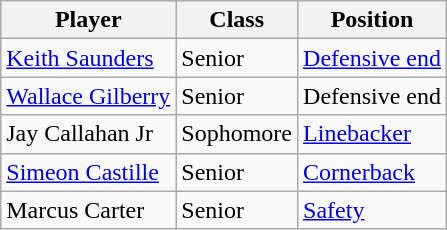<table class="wikitable">
<tr>
<th>Player</th>
<th>Class</th>
<th>Position</th>
</tr>
<tr>
<td><a href='#'>Keith Saunders</a></td>
<td>Senior</td>
<td><a href='#'>Defensive end</a></td>
</tr>
<tr>
<td><a href='#'>Wallace Gilberry</a></td>
<td>Senior</td>
<td>Defensive end</td>
</tr>
<tr>
<td>Jay Callahan Jr</td>
<td>Sophomore</td>
<td><a href='#'>Linebacker</a></td>
</tr>
<tr>
<td><a href='#'>Simeon Castille</a></td>
<td>Senior</td>
<td><a href='#'>Cornerback</a></td>
</tr>
<tr>
<td>Marcus Carter</td>
<td>Senior</td>
<td><a href='#'>Safety</a></td>
</tr>
</table>
